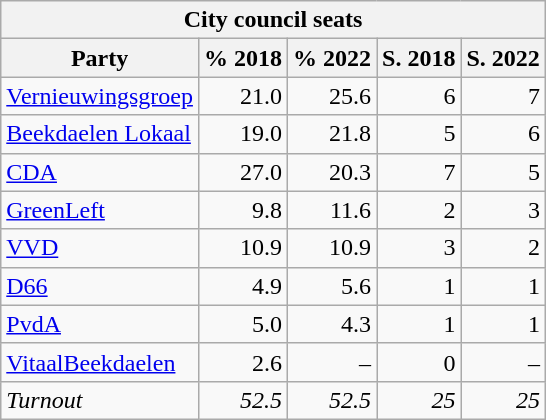<table class="wikitable">
<tr>
<th colspan="5">City council seats</th>
</tr>
<tr>
<th>Party</th>
<th>% 2018</th>
<th>% 2022</th>
<th>S. 2018</th>
<th>S. 2022</th>
</tr>
<tr>
<td><a href='#'>Vernieuwingsgroep</a></td>
<td align="right">21.0</td>
<td align="right">25.6</td>
<td align="right">6</td>
<td align="right">7</td>
</tr>
<tr>
<td><a href='#'>Beekdaelen Lokaal</a></td>
<td align="right">19.0</td>
<td align="right">21.8</td>
<td align="right">5</td>
<td align="right">6</td>
</tr>
<tr>
<td><a href='#'>CDA</a></td>
<td align="right">27.0</td>
<td align="right">20.3</td>
<td align="right">7</td>
<td align="right">5</td>
</tr>
<tr>
<td><a href='#'>GreenLeft</a></td>
<td align="right">9.8</td>
<td align="right">11.6</td>
<td align="right">2</td>
<td align="right">3</td>
</tr>
<tr>
<td><a href='#'>VVD</a></td>
<td align="right">10.9</td>
<td align="right">10.9</td>
<td align="right">3</td>
<td align="right">2</td>
</tr>
<tr>
<td><a href='#'>D66</a></td>
<td align="right">4.9</td>
<td align="right">5.6</td>
<td align="right">1</td>
<td align="right">1</td>
</tr>
<tr>
<td><a href='#'>PvdA</a></td>
<td align="right">5.0</td>
<td align="right">4.3</td>
<td align="right">1</td>
<td align="right">1</td>
</tr>
<tr>
<td><a href='#'>VitaalBeekdaelen</a></td>
<td align="right">2.6</td>
<td align="right">–</td>
<td align="right">0</td>
<td align="right">–</td>
</tr>
<tr>
<td><em>Turnout</em></td>
<td align="right"><em>52.5</em></td>
<td align="right"><em>52.5</em></td>
<td align="right"><em>25</em></td>
<td align="right"><em>25</em></td>
</tr>
</table>
